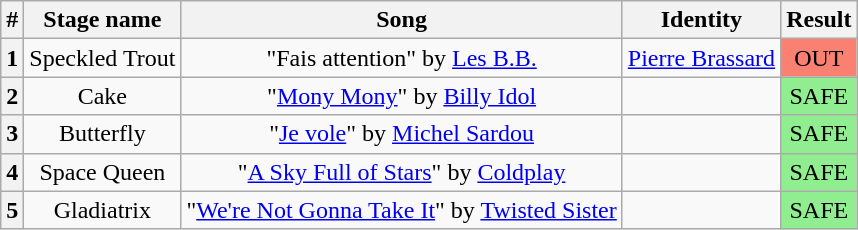<table class="wikitable plainrowheaders" style="text-align: center;">
<tr>
<th>#</th>
<th>Stage name</th>
<th>Song</th>
<th>Identity</th>
<th>Result</th>
</tr>
<tr>
<th>1</th>
<td>Speckled Trout</td>
<td>"Fais attention" by <a href='#'>Les B.B.</a></td>
<td><a href='#'>Pierre Brassard</a></td>
<td bgcolor=salmon>OUT</td>
</tr>
<tr>
<th>2</th>
<td>Cake</td>
<td>"<a href='#'>Mony Mony</a>" by <a href='#'>Billy Idol</a></td>
<td></td>
<td bgcolor=lightgreen>SAFE</td>
</tr>
<tr>
<th>3</th>
<td>Butterfly</td>
<td>"<a href='#'>Je vole</a>" by <a href='#'>Michel Sardou</a></td>
<td></td>
<td bgcolor=lightgreen>SAFE</td>
</tr>
<tr>
<th>4</th>
<td>Space Queen</td>
<td>"<a href='#'>A Sky Full of Stars</a>" by <a href='#'>Coldplay</a></td>
<td></td>
<td bgcolor=lightgreen>SAFE</td>
</tr>
<tr>
<th>5</th>
<td>Gladiatrix</td>
<td>"<a href='#'>We're Not Gonna Take It</a>" by <a href='#'>Twisted Sister</a></td>
<td></td>
<td bgcolor=lightgreen>SAFE</td>
</tr>
</table>
